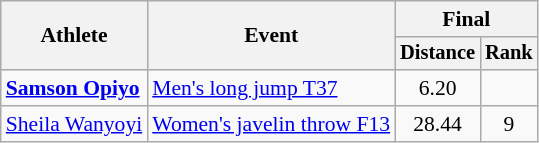<table class="wikitable" style="font-size:90%">
<tr>
<th rowspan="2">Athlete</th>
<th rowspan="2">Event</th>
<th colspan="2">Final</th>
</tr>
<tr style="font-size:95%">
<th>Distance</th>
<th>Rank</th>
</tr>
<tr align=center>
<td align=left><strong><a href='#'>Samson Opiyo</a></strong></td>
<td align=left><a href='#'>Men's long jump T37</a></td>
<td>6.20</td>
<td></td>
</tr>
<tr align=center>
<td align=left><a href='#'>Sheila Wanyoyi</a></td>
<td align=left><a href='#'>Women's javelin throw F13</a></td>
<td>28.44</td>
<td>9</td>
</tr>
</table>
